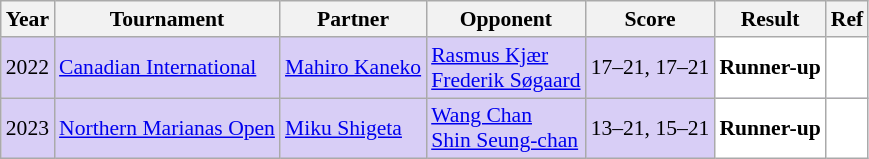<table class="sortable wikitable" style="font-size: 90%;">
<tr>
<th>Year</th>
<th>Tournament</th>
<th>Partner</th>
<th>Opponent</th>
<th>Score</th>
<th>Result</th>
<th>Ref</th>
</tr>
<tr style="background:#D8CEF6">
<td align="center">2022</td>
<td align="left"><a href='#'>Canadian International</a></td>
<td align="left"> <a href='#'>Mahiro Kaneko</a></td>
<td align="left"> <a href='#'>Rasmus Kjær</a><br> <a href='#'>Frederik Søgaard</a></td>
<td align="left">17–21, 17–21</td>
<td style="text-align:left; background:white"> <strong>Runner-up</strong></td>
<td style="text-align:center; background:white"></td>
</tr>
<tr style="background:#D8CEF6">
<td align="center">2023</td>
<td align="left"><a href='#'>Northern Marianas Open</a></td>
<td align="left"> <a href='#'>Miku Shigeta</a></td>
<td align="left"> <a href='#'>Wang Chan</a><br> <a href='#'>Shin Seung-chan</a></td>
<td align="left">13–21, 15–21</td>
<td style="text-align:left; background:white"> <strong>Runner-up</strong></td>
<td style="text-align:center; background:white"></td>
</tr>
</table>
